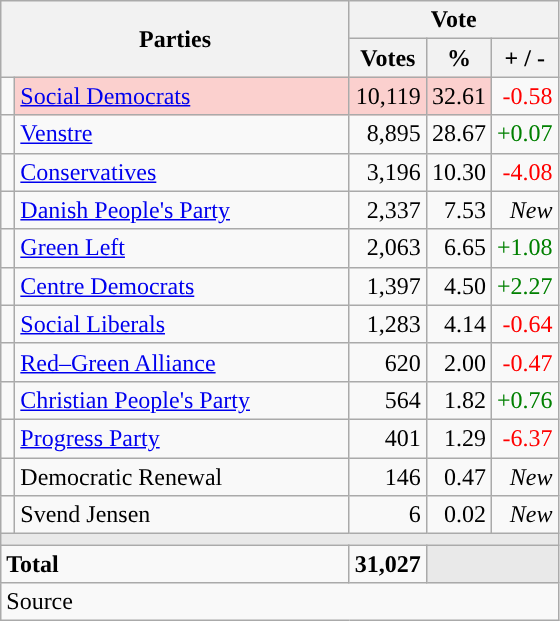<table class="wikitable" style="text-align:right;">
<tr>
<th style="text-align:centre;" rowspan="2" colspan="2" width="225">Parties</th>
<th colspan="3">Vote</th>
</tr>
<tr>
<th width="15">Votes</th>
<th width="15">%</th>
<th width="15">+ / -</th>
</tr>
<tr>
<td width="2" style="color:inherit;background:"></td>
<td bgcolor=#fbd0ce  align="left"><a href='#'>Social Democrats</a></td>
<td bgcolor=#fbd0ce>10,119</td>
<td bgcolor=#fbd0ce>32.61</td>
<td style=color:red;>-0.58</td>
</tr>
<tr>
<td width="2" style="color:inherit;background:"></td>
<td align="left"><a href='#'>Venstre</a></td>
<td>8,895</td>
<td>28.67</td>
<td style=color:green;>+0.07</td>
</tr>
<tr>
<td width="2" style="color:inherit;background:"></td>
<td align="left"><a href='#'>Conservatives</a></td>
<td>3,196</td>
<td>10.30</td>
<td style=color:red;>-4.08</td>
</tr>
<tr>
<td width="2" style="color:inherit;background:"></td>
<td align="left"><a href='#'>Danish People's Party</a></td>
<td>2,337</td>
<td>7.53</td>
<td><em>New</em></td>
</tr>
<tr>
<td width="2" style="color:inherit;background:"></td>
<td align="left"><a href='#'>Green Left</a></td>
<td>2,063</td>
<td>6.65</td>
<td style=color:green;>+1.08</td>
</tr>
<tr>
<td width="2" style="color:inherit;background:"></td>
<td align="left"><a href='#'>Centre Democrats</a></td>
<td>1,397</td>
<td>4.50</td>
<td style=color:green;>+2.27</td>
</tr>
<tr>
<td width="2" style="color:inherit;background:"></td>
<td align="left"><a href='#'>Social Liberals</a></td>
<td>1,283</td>
<td>4.14</td>
<td style=color:red;>-0.64</td>
</tr>
<tr>
<td width="2" style="color:inherit;background:"></td>
<td align="left"><a href='#'>Red–Green Alliance</a></td>
<td>620</td>
<td>2.00</td>
<td style=color:red;>-0.47</td>
</tr>
<tr>
<td width="2" style="color:inherit;background:"></td>
<td align="left"><a href='#'>Christian People's Party</a></td>
<td>564</td>
<td>1.82</td>
<td style=color:green;>+0.76</td>
</tr>
<tr>
<td width="2" style="color:inherit;background:"></td>
<td align="left"><a href='#'>Progress Party</a></td>
<td>401</td>
<td>1.29</td>
<td style=color:red;>-6.37</td>
</tr>
<tr>
<td width="2" style="color:inherit;background:"></td>
<td align="left">Democratic Renewal</td>
<td>146</td>
<td>0.47</td>
<td><em>New</em></td>
</tr>
<tr>
<td width="2" style="color:inherit;background:"></td>
<td align="left">Svend Jensen</td>
<td>6</td>
<td>0.02</td>
<td><em>New</em></td>
</tr>
<tr>
<td colspan="7" bgcolor="#E9E9E9"></td>
</tr>
<tr>
<td align="left" colspan="2"><strong>Total</strong></td>
<td><strong>31,027</strong></td>
<td bgcolor="#E9E9E9" colspan="2"></td>
</tr>
<tr>
<td align="left" colspan="6">Source</td>
</tr>
</table>
